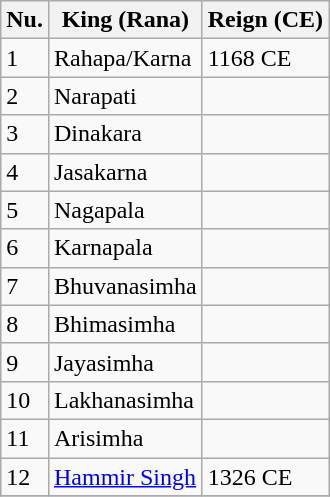<table class="wikitable">
<tr>
<th>Nu.</th>
<th>King (Rana)</th>
<th>Reign (CE)</th>
</tr>
<tr>
<td>1</td>
<td>Rahapa/Karna</td>
<td>1168 CE</td>
</tr>
<tr>
<td>2</td>
<td>Narapati</td>
<td></td>
</tr>
<tr>
<td>3</td>
<td>Dinakara</td>
<td></td>
</tr>
<tr>
<td>4</td>
<td>Jasakarna</td>
<td></td>
</tr>
<tr>
<td>5</td>
<td>Nagapala</td>
<td></td>
</tr>
<tr>
<td>6</td>
<td>Karnapala</td>
<td></td>
</tr>
<tr>
<td>7</td>
<td>Bhuvanasimha</td>
<td></td>
</tr>
<tr>
<td>8</td>
<td>Bhimasimha</td>
<td></td>
</tr>
<tr>
<td>9</td>
<td>Jayasimha</td>
<td></td>
</tr>
<tr>
<td>10</td>
<td>Lakhanasimha</td>
<td></td>
</tr>
<tr>
<td>11</td>
<td>Arisimha</td>
<td></td>
</tr>
<tr>
<td>12</td>
<td><a href='#'>Hammir Singh</a></td>
<td>1326 CE</td>
</tr>
<tr>
</tr>
</table>
